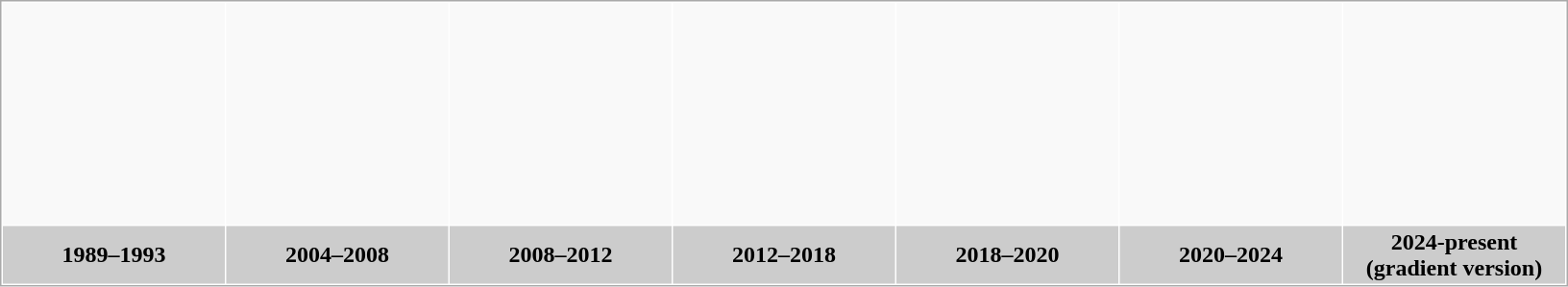<table border="0" cellpadding="2" cellspacing="1" style="border:1px solid #aaa">
<tr align=center>
<th height="150px" bgcolor="#F9F9F9"></th>
<th height="150px" bgcolor="#F9F9F9"></th>
<th height="150px" bgcolor="#F9F9F9"></th>
<th height="150px" bgcolor="#F9F9F9"></th>
<th height="150px" bgcolor="#F9F9F9"></th>
<th height="150px" bgcolor="#F9F9F9"></th>
<th height="150px" bgcolor="#F9F9F9"></th>
</tr>
<tr>
<th width="150px" colspan="1" bgcolor="#CCCCCC">1989–1993</th>
<th width="150px" colspan="1" bgcolor="#CCCCCC">2004–2008</th>
<th width="150px" colspan="1" bgcolor="#CCCCCC">2008–2012</th>
<th width="150px" colspan="1" bgcolor="#CCCCCC">2012–2018</th>
<th width="150px" colspan="1" bgcolor="#CCCCCC">2018–2020</th>
<th width="150px" colspan="1" bgcolor="#CCCCCC">2020–2024</th>
<th width="150px" colspan="1" bgcolor="#CCCCCC">2024-present (gradient version)</th>
</tr>
</table>
